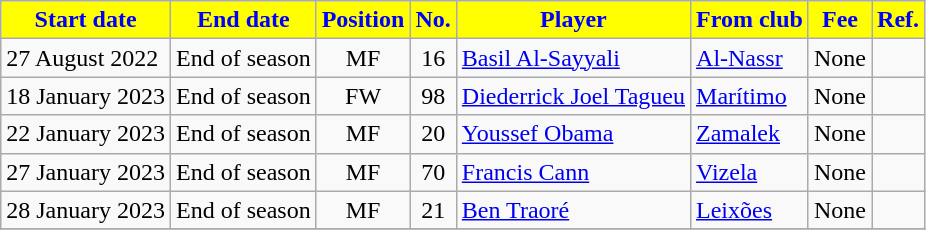<table class="wikitable sortable">
<tr>
<th style="background:yellow; color:blue;"><strong>Start date</strong></th>
<th style="background:yellow; color:blue;"><strong>End date</strong></th>
<th style="background:yellow; color:blue;"><strong>Position</strong></th>
<th style="background:yellow; color:blue;"><strong>No.</strong></th>
<th style="background:yellow; color:blue;"><strong>Player</strong></th>
<th style="background:yellow; color:blue;"><strong>From club</strong></th>
<th style="background:yellow; color:blue;"><strong>Fee</strong></th>
<th style="background:yellow; color:blue;"><strong>Ref.</strong></th>
</tr>
<tr>
<td>27 August 2022</td>
<td>End of season</td>
<td style="text-align:center;">MF</td>
<td style="text-align:center;">16</td>
<td style="text-align:left;"> <a href='#'>Basil Al-Sayyali</a></td>
<td style="text-align:left;"> <a href='#'>Al-Nassr</a></td>
<td>None</td>
<td></td>
</tr>
<tr>
<td>18 January 2023</td>
<td>End of season</td>
<td style="text-align:center;">FW</td>
<td style="text-align:center;">98</td>
<td style="text-align:left;"> <a href='#'>Diederrick Joel Tagueu</a></td>
<td style="text-align:left;"> <a href='#'>Marítimo</a></td>
<td>None</td>
<td></td>
</tr>
<tr>
<td>22 January 2023</td>
<td>End of season</td>
<td style="text-align:center;">MF</td>
<td style="text-align:center;">20</td>
<td style="text-align:left;"> <a href='#'>Youssef Obama</a></td>
<td style="text-align:left;"> <a href='#'>Zamalek</a></td>
<td>None</td>
<td></td>
</tr>
<tr>
<td>27 January 2023</td>
<td>End of season</td>
<td style="text-align:center;">MF</td>
<td style="text-align:center;">70</td>
<td style="text-align:left;"> <a href='#'>Francis Cann</a></td>
<td style="text-align:left;"> <a href='#'>Vizela</a></td>
<td>None</td>
<td></td>
</tr>
<tr>
<td>28 January 2023</td>
<td>End of season</td>
<td style="text-align:center;">MF</td>
<td style="text-align:center;">21</td>
<td style="text-align:left;"> <a href='#'>Ben Traoré</a></td>
<td style="text-align:left;"> <a href='#'>Leixões</a></td>
<td>None</td>
<td></td>
</tr>
<tr>
</tr>
</table>
